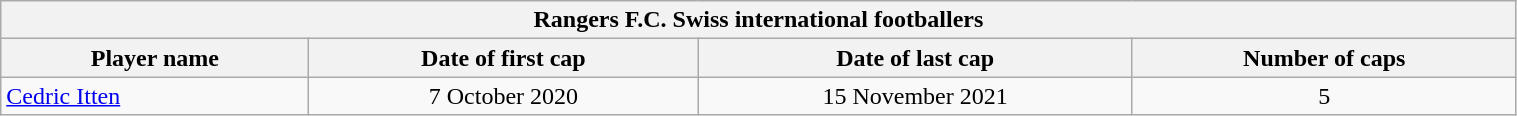<table class="wikitable plainrowheaders" style="width: 80%;">
<tr>
<th colspan=5>Rangers F.C. Swiss international footballers </th>
</tr>
<tr>
<th scope="col">Player name</th>
<th scope="col">Date of first cap</th>
<th scope="col">Date of last cap</th>
<th scope="col">Number of caps</th>
</tr>
<tr>
<td><a href='#'>Cedric Itten</a></td>
<td align="center">7 October 2020</td>
<td align="center">15 November 2021</td>
<td align="center">5</td>
</tr>
</table>
